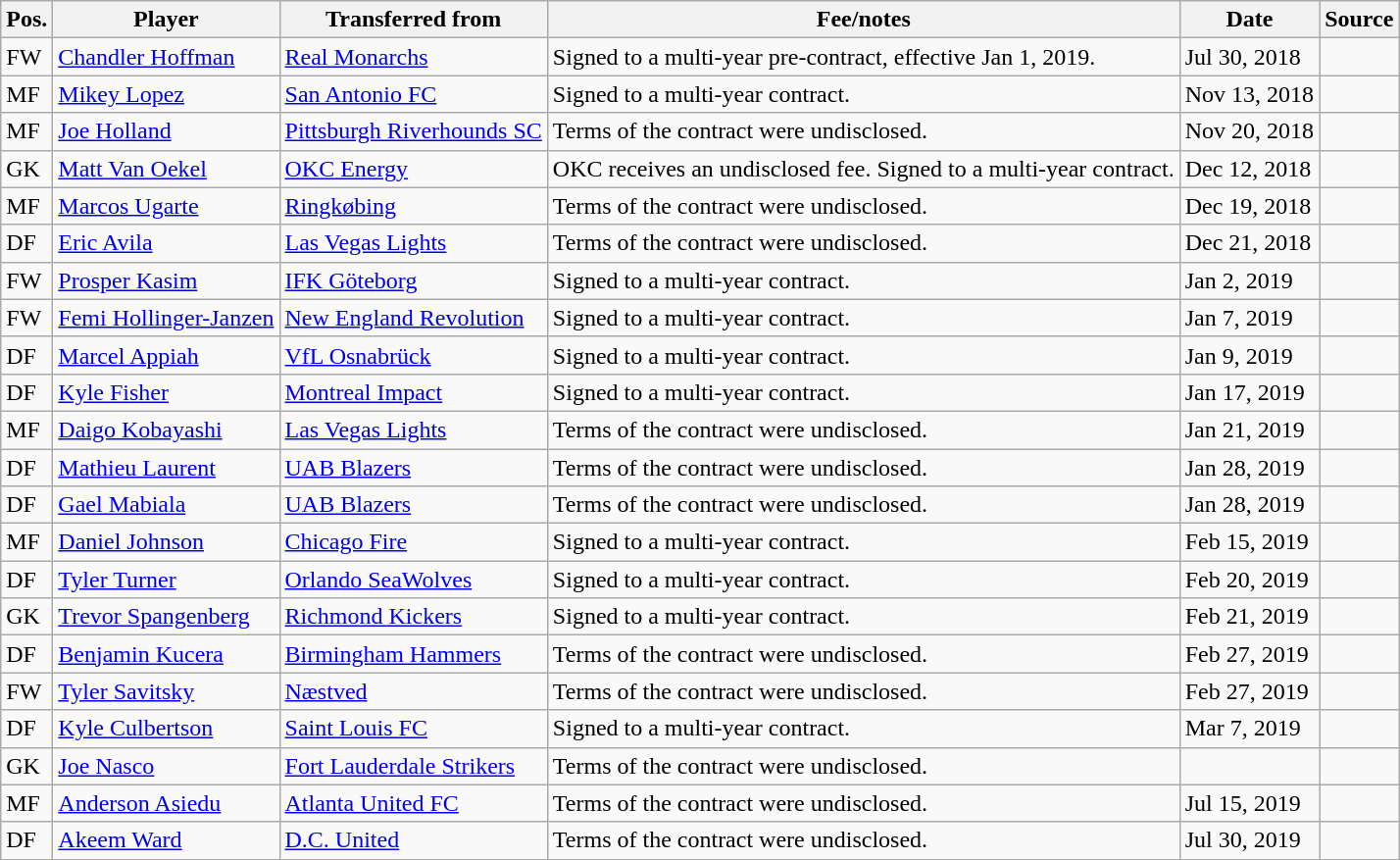<table class="wikitable sortable" style="text-align: left">
<tr>
<th><strong>Pos.</strong></th>
<th><strong>Player</strong></th>
<th><strong>Transferred from</strong></th>
<th><strong>Fee/notes</strong></th>
<th><strong>Date</strong></th>
<th><strong>Source</strong></th>
</tr>
<tr>
<td>FW</td>
<td> <a href='#'>Chandler Hoffman</a></td>
<td> <a href='#'>Real Monarchs</a></td>
<td>Signed to a multi-year pre-contract, effective Jan 1, 2019.</td>
<td>Jul 30, 2018</td>
<td align=center></td>
</tr>
<tr>
<td>MF</td>
<td> <a href='#'>Mikey Lopez</a></td>
<td> <a href='#'>San Antonio FC</a></td>
<td>Signed to a multi-year contract.</td>
<td>Nov 13, 2018</td>
<td align=center></td>
</tr>
<tr>
<td>MF</td>
<td> <a href='#'>Joe Holland</a></td>
<td> <a href='#'>Pittsburgh Riverhounds SC</a></td>
<td>Terms of the contract were undisclosed.</td>
<td>Nov 20, 2018</td>
<td align=center></td>
</tr>
<tr>
<td>GK</td>
<td> <a href='#'>Matt Van Oekel</a></td>
<td> <a href='#'>OKC Energy</a></td>
<td>OKC receives an undisclosed fee. Signed to a multi-year contract.</td>
<td>Dec 12, 2018</td>
<td align=center></td>
</tr>
<tr>
<td>MF</td>
<td> <a href='#'>Marcos Ugarte</a></td>
<td> <a href='#'>Ringkøbing</a></td>
<td>Terms of the contract were undisclosed.</td>
<td>Dec 19, 2018</td>
<td align=center></td>
</tr>
<tr>
<td>DF</td>
<td> <a href='#'>Eric Avila</a></td>
<td> <a href='#'>Las Vegas Lights</a></td>
<td>Terms of the contract were undisclosed.</td>
<td>Dec 21, 2018</td>
<td align=center></td>
</tr>
<tr>
<td>FW</td>
<td> <a href='#'>Prosper Kasim</a></td>
<td> <a href='#'>IFK Göteborg</a></td>
<td>Signed to a multi-year contract.</td>
<td>Jan 2, 2019</td>
<td align=center></td>
</tr>
<tr>
<td>FW</td>
<td> <a href='#'>Femi Hollinger-Janzen</a></td>
<td> <a href='#'>New England Revolution</a></td>
<td>Signed to a multi-year contract.</td>
<td>Jan 7, 2019</td>
<td align=center></td>
</tr>
<tr>
<td>DF</td>
<td> <a href='#'>Marcel Appiah</a></td>
<td> <a href='#'>VfL Osnabrück</a></td>
<td>Signed to a multi-year contract.</td>
<td>Jan 9, 2019</td>
<td align=center></td>
</tr>
<tr>
<td>DF</td>
<td> <a href='#'>Kyle Fisher</a></td>
<td> <a href='#'>Montreal Impact</a></td>
<td>Signed to a multi-year contract.</td>
<td>Jan 17, 2019</td>
<td align=center></td>
</tr>
<tr>
<td>MF</td>
<td> <a href='#'>Daigo Kobayashi</a></td>
<td> <a href='#'>Las Vegas Lights</a></td>
<td>Terms of the contract were undisclosed.</td>
<td>Jan 21, 2019</td>
<td align=center></td>
</tr>
<tr>
<td>DF</td>
<td> <a href='#'>Mathieu Laurent</a></td>
<td> <a href='#'>UAB Blazers</a></td>
<td>Terms of the contract were undisclosed.</td>
<td>Jan 28, 2019</td>
<td align=center></td>
</tr>
<tr>
<td>DF</td>
<td> <a href='#'>Gael Mabiala</a></td>
<td> <a href='#'>UAB Blazers</a></td>
<td>Terms of the contract were undisclosed.</td>
<td>Jan 28, 2019</td>
<td align=center></td>
</tr>
<tr>
<td>MF</td>
<td> <a href='#'>Daniel Johnson</a></td>
<td> <a href='#'>Chicago Fire</a></td>
<td>Signed to a multi-year contract.</td>
<td>Feb 15, 2019</td>
<td align=center></td>
</tr>
<tr>
<td>DF</td>
<td> <a href='#'>Tyler Turner</a></td>
<td> <a href='#'>Orlando SeaWolves</a></td>
<td>Signed to a multi-year contract.</td>
<td>Feb 20, 2019</td>
<td align=center></td>
</tr>
<tr>
<td>GK</td>
<td> <a href='#'>Trevor Spangenberg</a></td>
<td> <a href='#'>Richmond Kickers</a></td>
<td>Signed to a multi-year contract.</td>
<td>Feb 21, 2019</td>
<td align=center></td>
</tr>
<tr>
<td>DF</td>
<td> <a href='#'>Benjamin Kucera</a></td>
<td> <a href='#'>Birmingham Hammers</a></td>
<td>Terms of the contract were undisclosed.</td>
<td>Feb 27, 2019</td>
<td align=center></td>
</tr>
<tr>
<td>FW</td>
<td> <a href='#'>Tyler Savitsky</a></td>
<td> <a href='#'>Næstved</a></td>
<td>Terms of the contract were undisclosed.</td>
<td>Feb 27, 2019</td>
<td align=center></td>
</tr>
<tr>
<td>DF</td>
<td> <a href='#'>Kyle Culbertson</a></td>
<td> <a href='#'>Saint Louis FC</a></td>
<td>Signed to a multi-year contract.</td>
<td>Mar 7, 2019</td>
<td align=center></td>
</tr>
<tr>
<td>GK</td>
<td> <a href='#'>Joe Nasco</a></td>
<td> <a href='#'>Fort Lauderdale Strikers</a></td>
<td>Terms of the contract were undisclosed.</td>
<td></td>
<td align=center></td>
</tr>
<tr>
<td>MF</td>
<td> <a href='#'>Anderson Asiedu</a></td>
<td> <a href='#'>Atlanta United FC</a></td>
<td>Terms of the contract were undisclosed.</td>
<td>Jul 15, 2019</td>
<td align=center></td>
</tr>
<tr>
<td>DF</td>
<td> <a href='#'>Akeem Ward</a></td>
<td> <a href='#'>D.C. United</a></td>
<td>Terms of the contract were undisclosed.</td>
<td>Jul 30, 2019</td>
<td align=center></td>
</tr>
</table>
